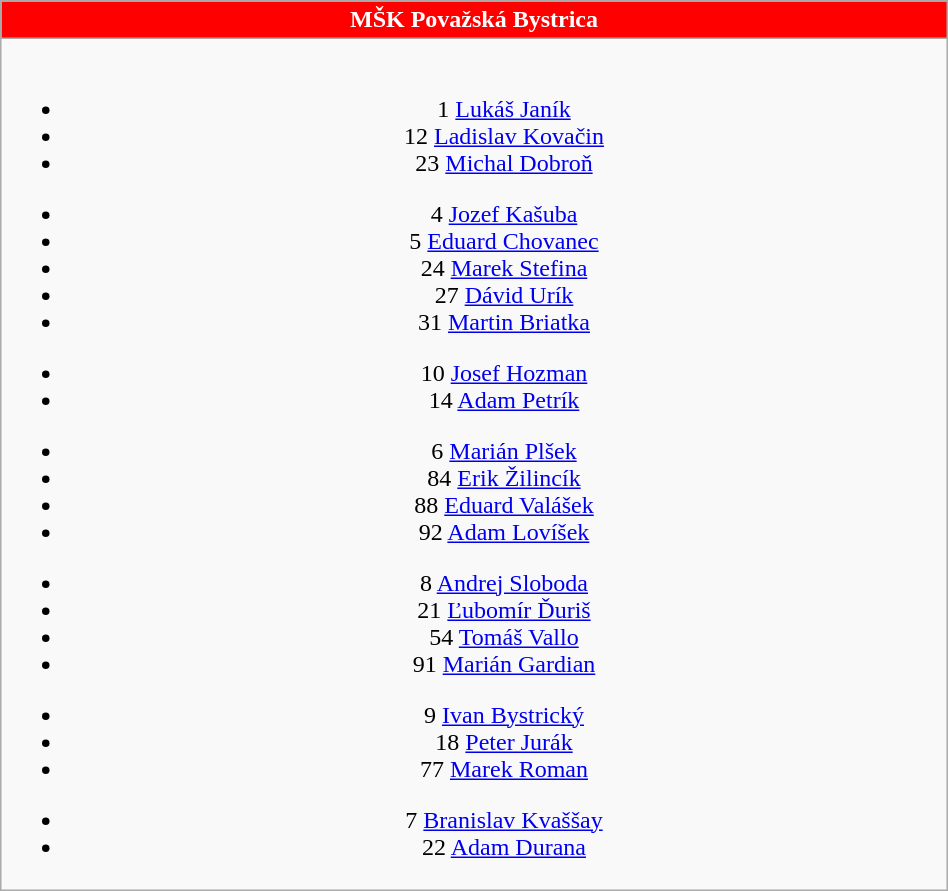<table class="wikitable" style="font-size:100%; text-align:center;" width=50%>
<tr>
<th colspan=5 style="background-color:#FF0000;color:#FFFFFF;text-align:center;">MŠK Považská Bystrica</th>
</tr>
<tr>
<td><br>
<ul><li>1  <a href='#'>Lukáš Janík</a></li><li>12  <a href='#'>Ladislav Kovačin</a></li><li>23  <a href='#'>Michal Dobroň</a></li></ul><ul><li>4  <a href='#'>Jozef Kašuba</a></li><li>5  <a href='#'>Eduard Chovanec</a></li><li>24  <a href='#'>Marek Stefina</a></li><li>27  <a href='#'>Dávid Urík</a></li><li>31  <a href='#'>Martin Briatka</a></li></ul><ul><li>10  <a href='#'>Josef Hozman</a></li><li>14  <a href='#'>Adam Petrík</a></li></ul><ul><li>6  <a href='#'>Marián Plšek</a></li><li>84  <a href='#'>Erik Žilincík</a></li><li>88  <a href='#'>Eduard Valášek</a></li><li>92  <a href='#'>Adam Lovíšek</a></li></ul><ul><li>8  <a href='#'>Andrej Sloboda</a></li><li>21  <a href='#'>Ľubomír Ďuriš</a></li><li>54  <a href='#'>Tomáš Vallo</a></li><li>91  <a href='#'>Marián Gardian</a></li></ul><ul><li>9  <a href='#'>Ivan Bystrický</a></li><li>18  <a href='#'>Peter Jurák</a></li><li>77  <a href='#'>Marek Roman</a></li></ul><ul><li>7  <a href='#'>Branislav Kvaššay</a></li><li>22  <a href='#'>Adam Durana</a></li></ul></td>
</tr>
</table>
